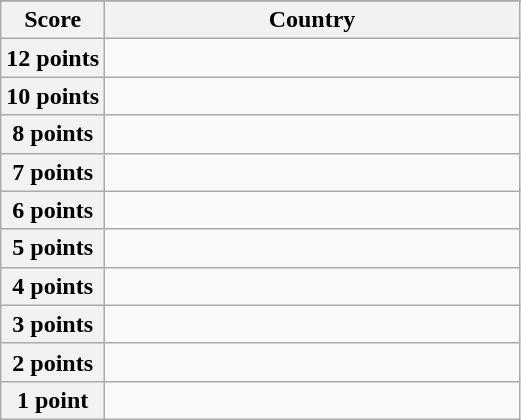<table class="wikitable">
<tr>
</tr>
<tr>
<th scope="col" width="20%">Score</th>
<th scope="col">Country</th>
</tr>
<tr>
<th scope="row">12 points</th>
<td></td>
</tr>
<tr>
<th scope="row">10 points</th>
<td></td>
</tr>
<tr>
<th scope="row">8 points</th>
<td></td>
</tr>
<tr>
<th scope="row">7 points</th>
<td></td>
</tr>
<tr>
<th scope="row">6 points</th>
<td></td>
</tr>
<tr>
<th scope="row">5 points</th>
<td></td>
</tr>
<tr>
<th scope="row">4 points</th>
<td></td>
</tr>
<tr>
<th scope="row">3 points</th>
<td></td>
</tr>
<tr>
<th scope="row">2 points</th>
<td></td>
</tr>
<tr>
<th scope="row">1 point</th>
<td></td>
</tr>
</table>
